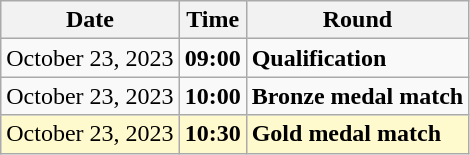<table class="wikitable">
<tr>
<th>Date</th>
<th>Time</th>
<th>Round</th>
</tr>
<tr>
<td>October 23, 2023</td>
<td><strong>09:00</strong></td>
<td><strong>Qualification</strong></td>
</tr>
<tr>
<td>October 23, 2023</td>
<td><strong>10:00</strong></td>
<td><strong>Bronze medal match</strong></td>
</tr>
<tr style=background:lemonchiffon>
<td>October 23, 2023</td>
<td><strong>10:30</strong></td>
<td><strong>Gold medal match</strong></td>
</tr>
</table>
